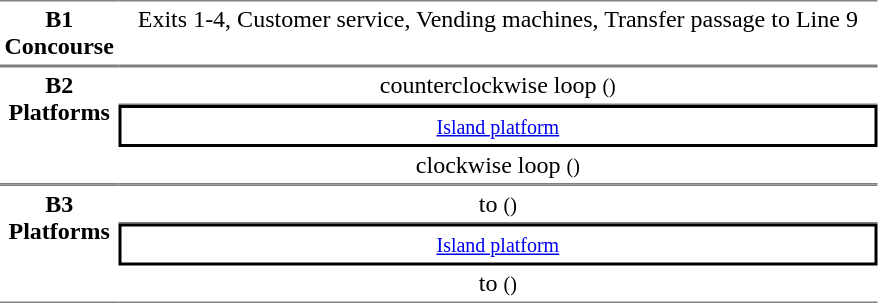<table table border=0 cellspacing=0 cellpadding=3>
<tr>
<td style="border-bottom:solid 1px gray; border-top:solid 1px gray;text-align:center" valign=top><strong>B1<br>Concourse</strong></td>
<td style="border-bottom:solid 1px gray; border-top:solid 1px gray;text-align:center;" valign=top width=500>Exits 1-4, Customer service, Vending machines, Transfer passage to Line 9</td>
</tr>
<tr>
<td style="border-bottom:solid 1px gray; border-top:solid 1px gray;text-align:center" rowspan="3" valign=top><strong>B2<br>Platforms</strong></td>
<td style="border-bottom:solid 1px gray; border-top:solid 1px gray;text-align:center;">  counterclockwise loop <small>()</small></td>
</tr>
<tr>
<td style="border-right:solid 2px black;border-left:solid 2px black;border-top:solid 2px black;border-bottom:solid 2px black;text-align:center;" colspan=2><small><a href='#'>Island platform</a></small></td>
</tr>
<tr>
<td style="border-bottom:solid 1px gray;text-align:center;"> clockwise loop <small>()</small> </td>
</tr>
<tr>
<td style="border-bottom:solid 1px gray; border-top:solid 1px gray;text-align:center" rowspan="3" valign=top><strong>B3<br>Platforms</strong></td>
<td style="border-bottom:solid 1px gray; border-top:solid 1px gray;text-align:center;">  to  <small>()</small></td>
</tr>
<tr>
<td style="border-right:solid 2px black;border-left:solid 2px black;border-top:solid 2px black;border-bottom:solid 2px black;text-align:center;" colspan=2><small><a href='#'>Island platform</a></small></td>
</tr>
<tr>
<td style="border-bottom:solid 1px gray;text-align:center;"> to  <small>()</small> </td>
</tr>
</table>
